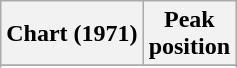<table class="wikitable sortable plainrowheaders" style="text-align:center">
<tr>
<th scope="col">Chart (1971)</th>
<th scope="col">Peak<br>position</th>
</tr>
<tr>
</tr>
<tr>
</tr>
<tr>
</tr>
<tr>
</tr>
<tr>
</tr>
</table>
